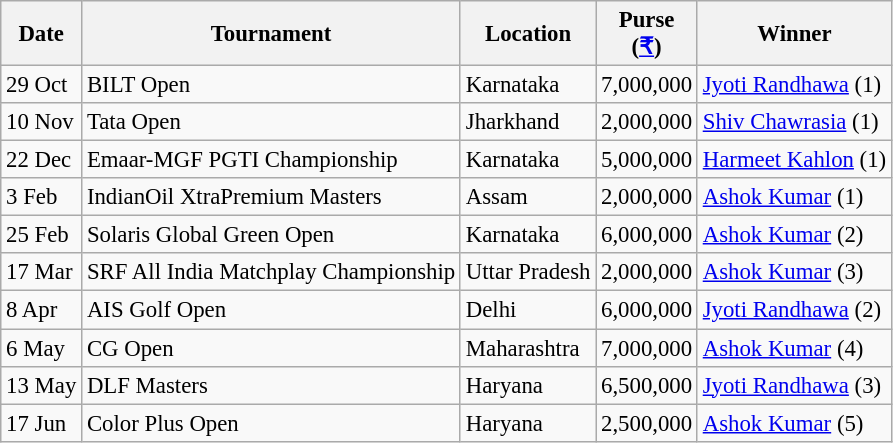<table class="wikitable" style="font-size:95%">
<tr>
<th>Date</th>
<th>Tournament</th>
<th>Location</th>
<th>Purse<br>(<a href='#'>₹</a>)</th>
<th>Winner</th>
</tr>
<tr>
<td>29 Oct</td>
<td>BILT Open</td>
<td>Karnataka</td>
<td align=right>7,000,000</td>
<td> <a href='#'>Jyoti Randhawa</a> (1)</td>
</tr>
<tr>
<td>10 Nov</td>
<td>Tata Open</td>
<td>Jharkhand</td>
<td align=right>2,000,000</td>
<td> <a href='#'>Shiv Chawrasia</a> (1)</td>
</tr>
<tr>
<td>22 Dec</td>
<td>Emaar-MGF PGTI Championship</td>
<td>Karnataka</td>
<td align=right>5,000,000</td>
<td> <a href='#'>Harmeet Kahlon</a> (1)</td>
</tr>
<tr>
<td>3 Feb</td>
<td>IndianOil XtraPremium Masters</td>
<td>Assam</td>
<td align=right>2,000,000</td>
<td> <a href='#'>Ashok Kumar</a> (1)</td>
</tr>
<tr>
<td>25 Feb</td>
<td>Solaris Global Green Open</td>
<td>Karnataka</td>
<td align=right>6,000,000</td>
<td> <a href='#'>Ashok Kumar</a> (2)</td>
</tr>
<tr>
<td>17 Mar</td>
<td>SRF All India Matchplay Championship</td>
<td>Uttar Pradesh</td>
<td align=right>2,000,000</td>
<td> <a href='#'>Ashok Kumar</a> (3)</td>
</tr>
<tr>
<td>8 Apr</td>
<td>AIS Golf Open</td>
<td>Delhi</td>
<td align=right>6,000,000</td>
<td> <a href='#'>Jyoti Randhawa</a> (2)</td>
</tr>
<tr>
<td>6 May</td>
<td>CG Open</td>
<td>Maharashtra</td>
<td align=right>7,000,000</td>
<td> <a href='#'>Ashok Kumar</a> (4)</td>
</tr>
<tr>
<td>13 May</td>
<td>DLF Masters</td>
<td>Haryana</td>
<td align=right>6,500,000</td>
<td> <a href='#'>Jyoti Randhawa</a> (3)</td>
</tr>
<tr>
<td>17 Jun</td>
<td>Color Plus Open</td>
<td>Haryana</td>
<td align=right>2,500,000</td>
<td> <a href='#'>Ashok Kumar</a> (5)</td>
</tr>
</table>
